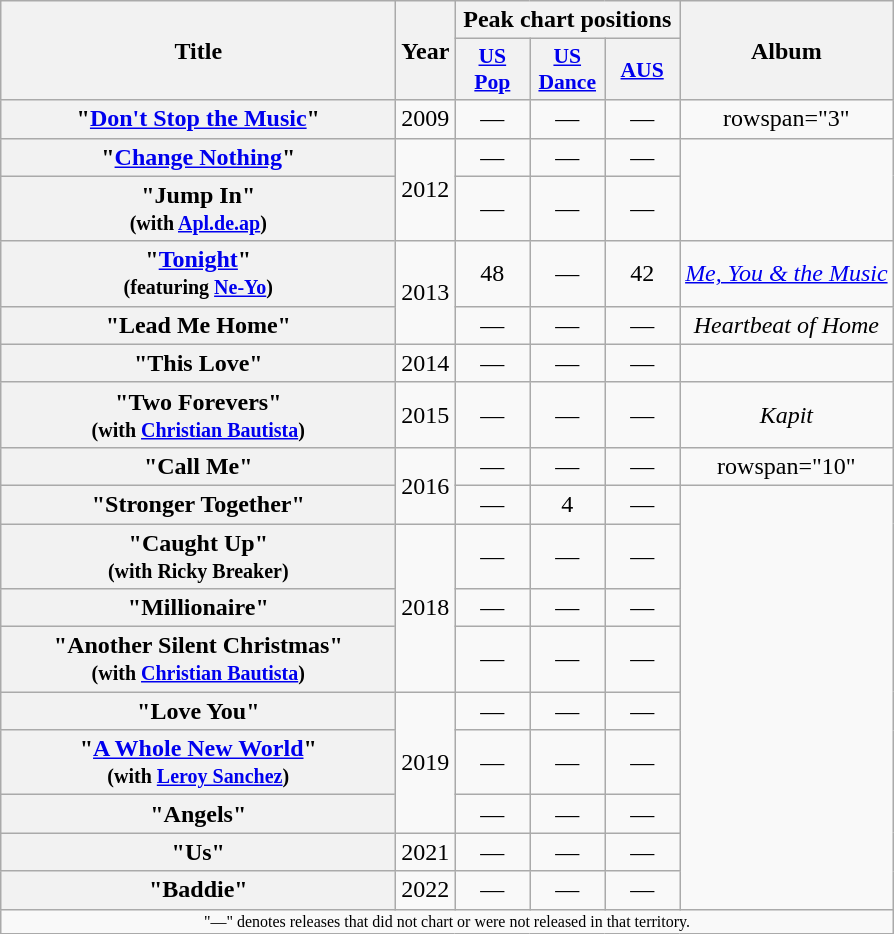<table class="wikitable plainrowheaders" style="text-align:center;" border="1">
<tr>
<th scope="col" rowspan="2" style="width:16em;">Title</th>
<th scope="col" rowspan="2">Year</th>
<th scope="col" colspan="3">Peak chart positions</th>
<th scope="col" rowspan="2">Album</th>
</tr>
<tr>
<th scope="col" style="width:3em;font-size:90%;"><a href='#'>US<br>Pop</a><br></th>
<th scope="col" style="width:3em;font-size:90%;"><a href='#'>US<br>Dance</a><br></th>
<th scope="col" style="width:3em;font-size:90%;"><a href='#'>AUS</a><br></th>
</tr>
<tr>
<th scope="row">"<a href='#'>Don't Stop the Music</a>"</th>
<td>2009</td>
<td>—</td>
<td>—</td>
<td>—</td>
<td>rowspan="3" </td>
</tr>
<tr>
<th scope="row">"<a href='#'>Change Nothing</a>"</th>
<td rowspan="2">2012</td>
<td>—</td>
<td>—</td>
<td>—</td>
</tr>
<tr>
<th scope="row">"Jump In"<br><small>(with <a href='#'>Apl.de.ap</a>)</small></th>
<td>—</td>
<td>—</td>
<td>—</td>
</tr>
<tr>
<th scope="row">"<a href='#'>Tonight</a>"<br><small>(featuring <a href='#'>Ne-Yo</a>)</small></th>
<td rowspan="2">2013</td>
<td>48</td>
<td>—</td>
<td>42</td>
<td><em><a href='#'>Me, You & the Music</a></em></td>
</tr>
<tr>
<th scope="row">"Lead Me Home"</th>
<td>—</td>
<td>—</td>
<td>—</td>
<td><em>Heartbeat of Home</em></td>
</tr>
<tr>
<th scope="row">"This Love"</th>
<td>2014</td>
<td>—</td>
<td>—</td>
<td>—</td>
<td></td>
</tr>
<tr>
<th scope="row">"Two Forevers"<br><small>(with <a href='#'>Christian Bautista</a>)</small></th>
<td>2015</td>
<td>—</td>
<td>—</td>
<td>—</td>
<td><em>Kapit</em></td>
</tr>
<tr>
<th scope="row">"Call Me"</th>
<td rowspan="2">2016</td>
<td>—</td>
<td>—</td>
<td>—</td>
<td>rowspan="10" </td>
</tr>
<tr>
<th scope="row">"Stronger Together"</th>
<td>—</td>
<td>4</td>
<td>—</td>
</tr>
<tr>
<th scope="row">"Caught Up"<br><small>(with Ricky Breaker)</small></th>
<td rowspan="3">2018</td>
<td>—</td>
<td>—</td>
<td>—</td>
</tr>
<tr>
<th scope="row">"Millionaire"</th>
<td>—</td>
<td>—</td>
<td>—</td>
</tr>
<tr>
<th scope="row">"Another Silent Christmas"<br><small>(with <a href='#'>Christian Bautista</a>)</small></th>
<td>—</td>
<td>—</td>
<td>—</td>
</tr>
<tr>
<th scope="row">"Love You"<br></th>
<td rowspan="3">2019</td>
<td>—</td>
<td>—</td>
<td>—</td>
</tr>
<tr>
<th scope="row">"<a href='#'>A Whole New World</a>"<br><small>(with <a href='#'>Leroy Sanchez</a>)</small></th>
<td>—</td>
<td>—</td>
<td>—</td>
</tr>
<tr>
<th scope="row">"Angels"<br></th>
<td>—</td>
<td>—</td>
<td>—</td>
</tr>
<tr>
<th scope="row">"Us"</th>
<td>2021</td>
<td>—</td>
<td>—</td>
<td>—</td>
</tr>
<tr>
<th scope="row">"Baddie"</th>
<td>2022</td>
<td>—</td>
<td>—</td>
<td>—</td>
</tr>
<tr>
<td align="center" colspan="14" style="font-size:8pt">"—" denotes releases that did not chart or were not released in that territory.</td>
</tr>
</table>
